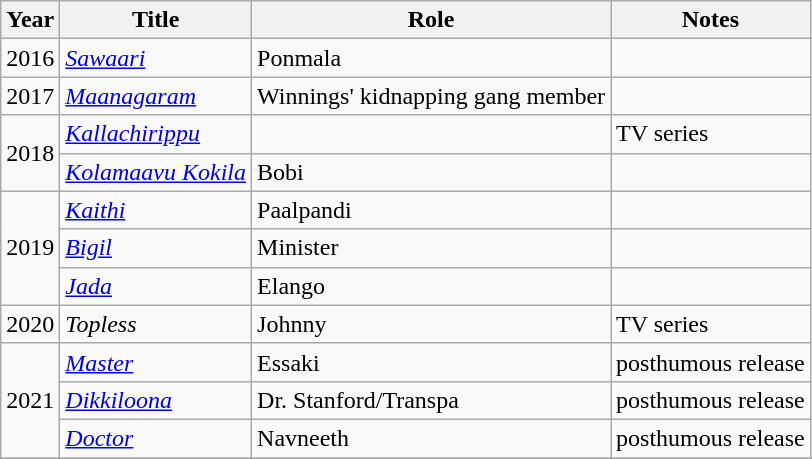<table class="wikitable">
<tr>
<th>Year</th>
<th>Title</th>
<th>Role</th>
<th>Notes</th>
</tr>
<tr>
<td>2016</td>
<td><em><a href='#'>Sawaari</a></em></td>
<td>Ponmala</td>
<td></td>
</tr>
<tr>
<td>2017</td>
<td><em><a href='#'>Maanagaram</a></em></td>
<td>Winnings' kidnapping gang member</td>
<td></td>
</tr>
<tr>
<td rowspan="2">2018</td>
<td><em><a href='#'>Kallachirippu</a></em></td>
<td></td>
<td>TV series</td>
</tr>
<tr>
<td><em><a href='#'>Kolamaavu Kokila</a></em></td>
<td>Bobi</td>
<td></td>
</tr>
<tr>
<td rowspan="3">2019</td>
<td><em><a href='#'>Kaithi</a></em></td>
<td>Paalpandi</td>
<td></td>
</tr>
<tr>
<td><em><a href='#'>Bigil</a></em></td>
<td>Minister</td>
<td></td>
</tr>
<tr>
<td><em><a href='#'>Jada</a></em></td>
<td>Elango</td>
<td></td>
</tr>
<tr>
<td>2020</td>
<td><em>Topless</em></td>
<td>Johnny</td>
<td>TV series</td>
</tr>
<tr>
<td rowspan="3">2021</td>
<td><em><a href='#'>Master</a></em></td>
<td>Essaki</td>
<td>posthumous release</td>
</tr>
<tr>
<td><em><a href='#'>Dikkiloona</a></em></td>
<td>Dr. Stanford/Transpa</td>
<td>posthumous release</td>
</tr>
<tr>
<td><em><a href='#'>Doctor</a></em></td>
<td>Navneeth</td>
<td>posthumous release</td>
</tr>
<tr>
</tr>
</table>
